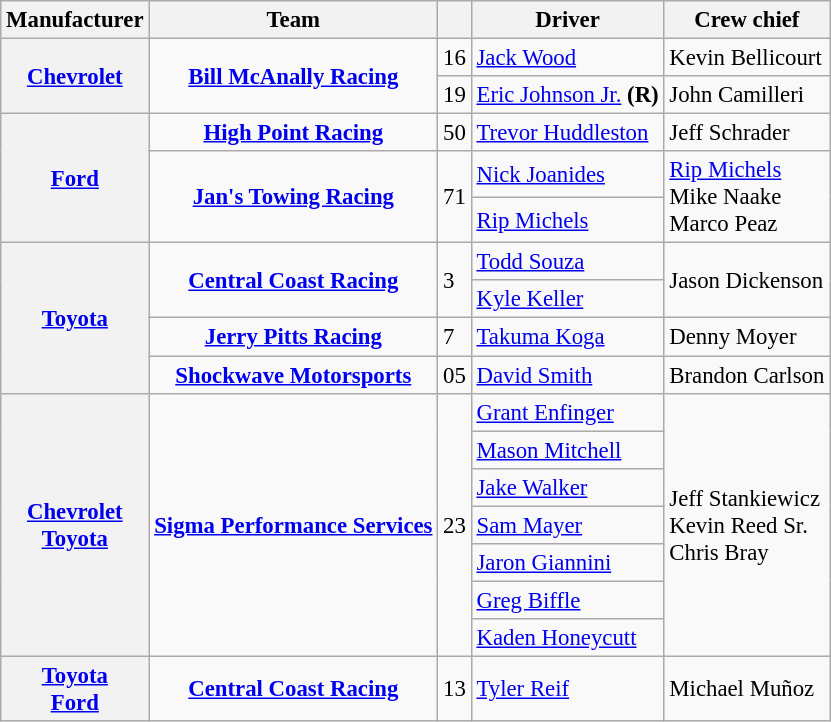<table class="wikitable" style="font-size: 95%;">
<tr>
<th>Manufacturer</th>
<th>Team</th>
<th></th>
<th>Driver</th>
<th>Crew chief</th>
</tr>
<tr>
<th rowspan=2><a href='#'>Chevrolet</a></th>
<td rowspan=2 style="text-align:center;" nowrap><strong><a href='#'>Bill McAnally Racing</a></strong></td>
<td>16</td>
<td><a href='#'>Jack Wood</a></td>
<td nowrap>Kevin Bellicourt</td>
</tr>
<tr>
<td>19</td>
<td><a href='#'>Eric Johnson Jr.</a> <strong>(R)</strong></td>
<td>John Camilleri</td>
</tr>
<tr>
<th rowspan=3><a href='#'>Ford</a></th>
<td style="text-align:center;" nowrap><strong><a href='#'>High Point Racing</a></strong></td>
<td>50</td>
<td><a href='#'>Trevor Huddleston</a></td>
<td>Jeff Schrader</td>
</tr>
<tr>
<td rowspan=2 style="text-align:center;" nowrap><strong><a href='#'>Jan's Towing Racing</a></strong></td>
<td rowspan=2>71</td>
<td><a href='#'>Nick Joanides</a> <small></small></td>
<td rowspan=2><a href='#'>Rip Michels</a> <small></small> <br> Mike Naake <small></small> <br> Marco Peaz <small></small></td>
</tr>
<tr>
<td><a href='#'>Rip Michels</a> <small></small></td>
</tr>
<tr>
<th rowspan=4><a href='#'>Toyota</a></th>
<td rowspan=2 style="text-align:center;" nowrap><strong><a href='#'>Central Coast Racing</a></strong></td>
<td rowspan=2>3</td>
<td><a href='#'>Todd Souza</a> <small></small></td>
<td rowspan=2>Jason Dickenson</td>
</tr>
<tr>
<td><a href='#'>Kyle Keller</a> <small></small></td>
</tr>
<tr>
<td style="text-align:center;" nowrap><strong><a href='#'>Jerry Pitts Racing</a></strong></td>
<td>7</td>
<td><a href='#'>Takuma Koga</a></td>
<td>Denny Moyer</td>
</tr>
<tr>
<td style="text-align:center;" nowrap><strong><a href='#'>Shockwave Motorsports</a></strong></td>
<td>05</td>
<td><a href='#'>David Smith</a></td>
<td>Brandon Carlson</td>
</tr>
<tr>
<th rowspan=7><a href='#'>Chevrolet</a> <small></small> <br> <a href='#'>Toyota</a> <small></small></th>
<td rowspan=7 style="text-align:center;" nowrap><strong><a href='#'>Sigma Performance Services</a></strong></td>
<td rowspan=7>23</td>
<td><a href='#'>Grant Enfinger</a> <small></small></td>
<td rowspan=7>Jeff Stankiewicz <small></small> <br> Kevin Reed Sr.<small></small> <br> Chris Bray <small></small></td>
</tr>
<tr>
<td><a href='#'>Mason Mitchell</a> <small></small></td>
</tr>
<tr>
<td><a href='#'>Jake Walker</a> <small></small></td>
</tr>
<tr>
<td><a href='#'>Sam Mayer</a> <small></small></td>
</tr>
<tr>
<td><a href='#'>Jaron Giannini</a> <small></small></td>
</tr>
<tr>
<td><a href='#'>Greg Biffle</a> <small></small></td>
</tr>
<tr>
<td><a href='#'>Kaden Honeycutt</a> <small></small></td>
</tr>
<tr>
<th><a href='#'>Toyota</a> <small></small> <br> <a href='#'>Ford</a> <small></small></th>
<td style="text-align:center;" nowrap><strong><a href='#'>Central Coast Racing</a></strong></td>
<td>13</td>
<td><a href='#'>Tyler Reif</a></td>
<td>Michael Muñoz</td>
</tr>
</table>
